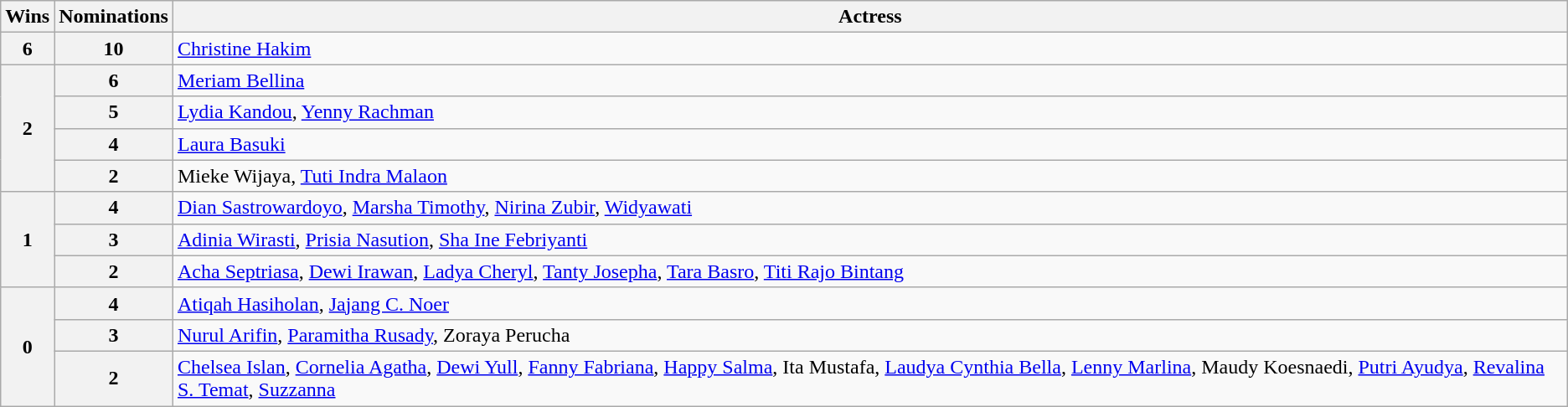<table class="wikitable" style="text-align: left;" cellpadding="4" border="1">
<tr>
<th>Wins</th>
<th scope="col" width="55">Nominations</th>
<th>Actress</th>
</tr>
<tr>
<th>6</th>
<th scope="row" style="text-align:center;">10</th>
<td><a href='#'>Christine Hakim</a></td>
</tr>
<tr>
<th rowspan="4">2</th>
<th>6</th>
<td><a href='#'>Meriam Bellina</a></td>
</tr>
<tr>
<th>5</th>
<td><a href='#'>Lydia Kandou</a>, <a href='#'>Yenny Rachman</a></td>
</tr>
<tr>
<th scope="row" style="text-align:center;">4</th>
<td><a href='#'>Laura Basuki</a></td>
</tr>
<tr>
<th>2</th>
<td>Mieke Wijaya, <a href='#'>Tuti Indra Malaon</a></td>
</tr>
<tr>
<th rowspan="3">1</th>
<th>4</th>
<td><a href='#'>Dian Sastrowardoyo</a>, <a href='#'>Marsha Timothy</a>, <a href='#'>Nirina Zubir</a>, <a href='#'>Widyawati</a></td>
</tr>
<tr>
<th>3</th>
<td><a href='#'>Adinia Wirasti</a>, <a href='#'>Prisia Nasution</a>, <a href='#'>Sha Ine Febriyanti</a></td>
</tr>
<tr>
<th>2</th>
<td><a href='#'>Acha Septriasa</a>, <a href='#'>Dewi Irawan</a>, <a href='#'>Ladya Cheryl</a>, <a href='#'>Tanty Josepha</a>, <a href='#'>Tara Basro</a>, <a href='#'>Titi Rajo Bintang</a></td>
</tr>
<tr>
<th rowspan="3">0</th>
<th>4</th>
<td><a href='#'>Atiqah Hasiholan</a>, <a href='#'>Jajang C. Noer</a></td>
</tr>
<tr>
<th>3</th>
<td><a href='#'>Nurul Arifin</a>, <a href='#'>Paramitha Rusady</a>, Zoraya Perucha</td>
</tr>
<tr>
<th>2</th>
<td><a href='#'>Chelsea Islan</a>, <a href='#'>Cornelia Agatha</a>, <a href='#'>Dewi Yull</a>, <a href='#'>Fanny Fabriana</a>, <a href='#'>Happy Salma</a>, Ita Mustafa, <a href='#'>Laudya Cynthia Bella</a>, <a href='#'>Lenny Marlina</a>, Maudy Koesnaedi, <a href='#'>Putri Ayudya</a>, <a href='#'>Revalina S. Temat</a>, <a href='#'>Suzzanna</a></td>
</tr>
</table>
